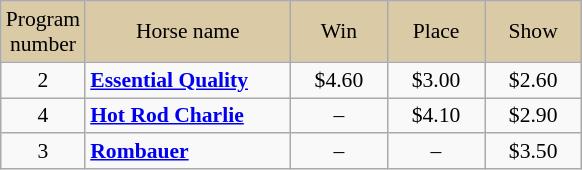<table class = "wikitable sortable" | border="2" cellpadding="0" style="border-collapse: collapse; font-size:90%">
<tr bgcolor="#DACAA5" align="center">
<td width="48px">Program<br>number</td>
<td width="130px">Horse name</td>
<td width="58px">Win</td>
<td width="58px">Place</td>
<td width="58px">Show</td>
</tr>
<tr>
<td align=center>2</td>
<td><strong><a href='#'>Essential Quality</a></strong></td>
<td align=center>$4.60</td>
<td align=center>$3.00</td>
<td align=center>$2.60</td>
</tr>
<tr>
<td align=center>4</td>
<td><strong><a href='#'>Hot Rod Charlie</a></strong></td>
<td align=center>–</td>
<td align=center>$4.10</td>
<td align=center>$2.90</td>
</tr>
<tr>
<td align=center>3</td>
<td><strong><a href='#'>Rombauer</a></strong></td>
<td align=center>–</td>
<td align=center>–</td>
<td align=center>$3.50</td>
</tr>
</table>
